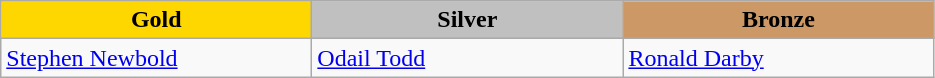<table class="wikitable" style="text-align:left">
<tr align="center">
<td width=200 bgcolor=gold><strong>Gold</strong></td>
<td width=200 bgcolor=silver><strong>Silver</strong></td>
<td width=200 bgcolor=CC9966><strong>Bronze</strong></td>
</tr>
<tr>
<td><a href='#'>Stephen Newbold</a> <br></td>
<td><a href='#'>Odail Todd</a> <br></td>
<td><a href='#'>Ronald Darby</a> <br></td>
</tr>
</table>
